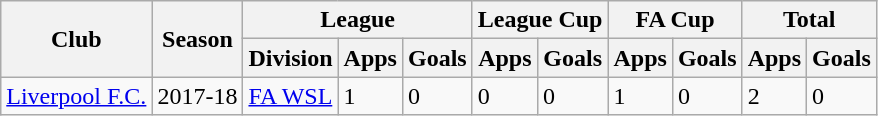<table class="wikitable">
<tr>
<th rowspan="2">Club</th>
<th rowspan="2">Season</th>
<th colspan="3">League</th>
<th colspan="2">League Cup</th>
<th colspan="2">FA Cup</th>
<th colspan="2">Total</th>
</tr>
<tr>
<th>Division</th>
<th>Apps</th>
<th>Goals</th>
<th>Apps</th>
<th>Goals</th>
<th>Apps</th>
<th>Goals</th>
<th>Apps</th>
<th>Goals</th>
</tr>
<tr>
<td><a href='#'>Liverpool F.C.</a></td>
<td>2017-18</td>
<td><a href='#'>FA WSL</a></td>
<td>1</td>
<td>0</td>
<td>0</td>
<td>0</td>
<td>1</td>
<td>0</td>
<td>2</td>
<td>0</td>
</tr>
</table>
